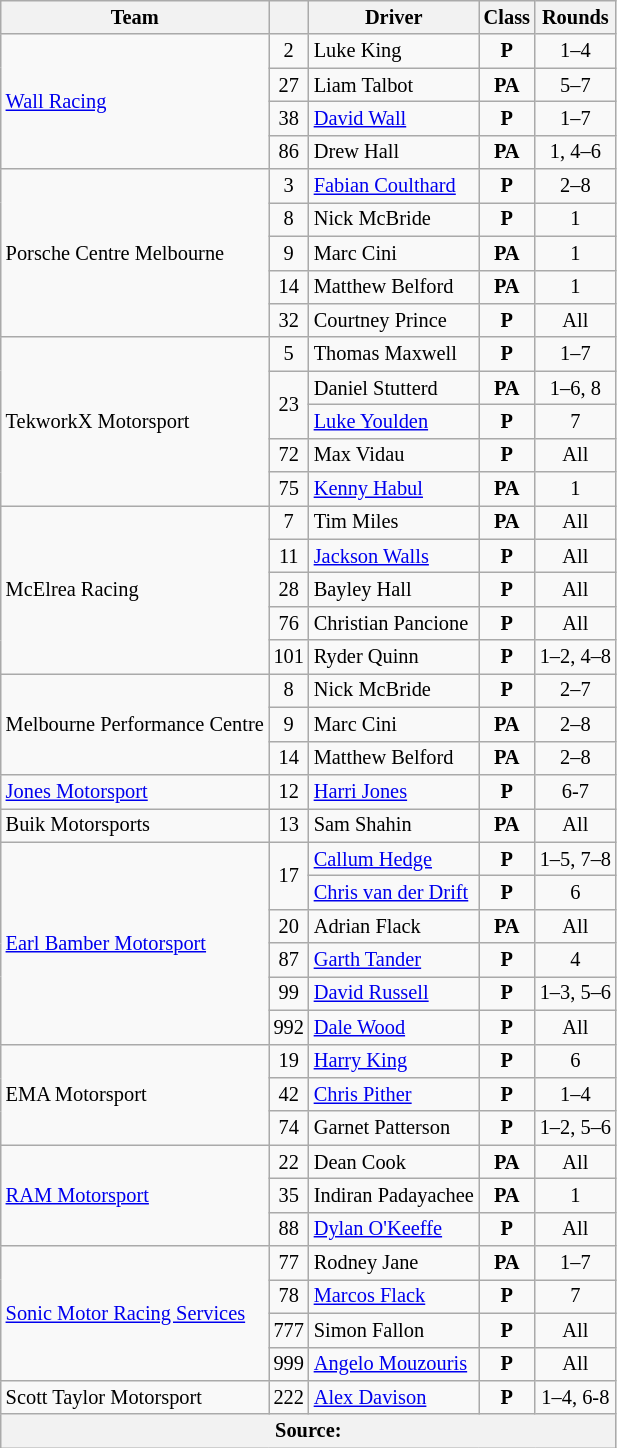<table class="wikitable" style="font-size: 85%;">
<tr>
<th>Team</th>
<th></th>
<th>Driver</th>
<th>Class</th>
<th>Rounds</th>
</tr>
<tr>
<td rowspan="4"> <a href='#'>Wall Racing</a></td>
<td align=center>2</td>
<td> Luke King</td>
<td align=center><strong><span>P</span></strong></td>
<td align=center>1–4</td>
</tr>
<tr>
<td align=center>27</td>
<td> Liam Talbot</td>
<td align=center><strong><span>PA</span></strong></td>
<td align=center>5–7</td>
</tr>
<tr>
<td align=center>38</td>
<td> <a href='#'>David Wall</a></td>
<td align=center><strong><span>P</span></strong></td>
<td align=center>1–7</td>
</tr>
<tr>
<td align=center>86</td>
<td> Drew Hall</td>
<td align=center><strong><span>PA</span></strong></td>
<td align=center>1, 4–6</td>
</tr>
<tr>
<td rowspan="5"> Porsche Centre Melbourne</td>
<td align="center">3</td>
<td> <a href='#'>Fabian Coulthard</a></td>
<td align="center"><strong><span>P</span></strong></td>
<td align="center">2–8</td>
</tr>
<tr>
<td align="center">8</td>
<td> Nick McBride</td>
<td align="center"><strong><span>P</span></strong></td>
<td align="center">1</td>
</tr>
<tr>
<td align=center>9</td>
<td> Marc Cini</td>
<td align=center><strong><span>PA</span></strong></td>
<td align=center>1</td>
</tr>
<tr>
<td align=center>14</td>
<td> Matthew Belford</td>
<td align=center><strong><span>PA</span></strong></td>
<td align=center>1</td>
</tr>
<tr>
<td align=center>32</td>
<td> Courtney Prince</td>
<td align=center><strong><span>P</span></strong></td>
<td align=center>All</td>
</tr>
<tr>
<td rowspan="5"> TekworkX Motorsport</td>
<td align=center>5</td>
<td> Thomas Maxwell</td>
<td align=center><strong><span>P</span></strong></td>
<td align=center>1–7</td>
</tr>
<tr>
<td rowspan="2"  align="center">23</td>
<td> Daniel Stutterd</td>
<td align=center><strong><span>PA</span></strong></td>
<td align=center>1–6, 8</td>
</tr>
<tr>
<td> <a href='#'>Luke Youlden</a></td>
<td align=center><strong><span>P</span></strong></td>
<td align=center>7</td>
</tr>
<tr>
<td align=center>72</td>
<td> Max Vidau</td>
<td align=center><strong><span>P</span></strong></td>
<td align=center>All</td>
</tr>
<tr>
<td align=center>75</td>
<td> <a href='#'>Kenny Habul</a></td>
<td align=center><strong><span>PA</span></strong></td>
<td align=center>1</td>
</tr>
<tr>
<td rowspan="5"> McElrea Racing</td>
<td align=center>7</td>
<td> Tim Miles</td>
<td align=center><strong><span>PA</span></strong></td>
<td align=center>All</td>
</tr>
<tr>
<td align=center>11</td>
<td> <a href='#'>Jackson Walls</a></td>
<td align=center><strong><span>P</span></strong></td>
<td align=center>All</td>
</tr>
<tr>
<td align=center>28</td>
<td> Bayley Hall</td>
<td align=center><strong><span>P</span></strong></td>
<td align=center>All</td>
</tr>
<tr>
<td align=center>76</td>
<td> Christian Pancione</td>
<td align=center><strong><span>P</span></strong></td>
<td align=center>All</td>
</tr>
<tr>
<td align=center>101</td>
<td> Ryder Quinn</td>
<td align=center><strong><span>P</span></strong></td>
<td align=center>1–2, 4–8</td>
</tr>
<tr>
<td rowspan="3"> Melbourne Performance Centre</td>
<td align=center>8</td>
<td> Nick McBride</td>
<td align=center><strong><span>P</span></strong></td>
<td align=center>2–7</td>
</tr>
<tr>
<td align=center>9</td>
<td> Marc Cini</td>
<td align=center><strong><span>PA</span></strong></td>
<td align=center>2–8</td>
</tr>
<tr>
<td align=center>14</td>
<td> Matthew Belford</td>
<td align=center><strong><span>PA</span></strong></td>
<td align=center>2–8</td>
</tr>
<tr>
<td> <a href='#'>Jones Motorsport</a></td>
<td align="center">12</td>
<td> <a href='#'>Harri Jones</a></td>
<td align="center"><strong><span>P</span></strong></td>
<td align="center">6-7</td>
</tr>
<tr>
<td> Buik Motorsports</td>
<td align="center">13</td>
<td> Sam Shahin</td>
<td align="center"><strong><span>PA</span></strong></td>
<td align="center">All</td>
</tr>
<tr>
<td rowspan="6"> <a href='#'>Earl Bamber Motorsport</a></td>
<td rowspan="2"  align="center">17</td>
<td> <a href='#'>Callum Hedge</a></td>
<td align="center"><strong><span>P</span></strong></td>
<td align="center">1–5, 7–8</td>
</tr>
<tr>
<td> <a href='#'>Chris van der Drift</a></td>
<td align="center"><strong><span>P</span></strong></td>
<td align="center">6</td>
</tr>
<tr>
<td align="center">20</td>
<td> Adrian Flack</td>
<td align="center"><strong><span>PA</span></strong></td>
<td align="center">All</td>
</tr>
<tr>
<td align="center">87</td>
<td> <a href='#'>Garth Tander</a></td>
<td align="center"><strong><span>P</span></strong></td>
<td align="center">4</td>
</tr>
<tr>
<td align="center">99</td>
<td> <a href='#'>David Russell</a></td>
<td align="center"><strong><span>P</span></strong></td>
<td align="center">1–3, 5–6</td>
</tr>
<tr>
<td align="center">992</td>
<td> <a href='#'>Dale Wood</a></td>
<td align="center"><strong><span>P</span></strong></td>
<td align="center">All</td>
</tr>
<tr>
<td rowspan="3"> EMA Motorsport</td>
<td align=center>19</td>
<td> <a href='#'>Harry King</a></td>
<td align=center><strong><span>P</span></strong></td>
<td align=center>6</td>
</tr>
<tr>
<td align=center>42</td>
<td> <a href='#'>Chris Pither</a></td>
<td align=center><strong><span>P</span></strong></td>
<td align=center>1–4</td>
</tr>
<tr>
<td align=center>74</td>
<td> Garnet Patterson</td>
<td align=center><strong><span>P</span></strong></td>
<td align=center>1–2, 5–6</td>
</tr>
<tr>
<td rowspan="3"> <a href='#'>RAM Motorsport</a></td>
<td align="center">22</td>
<td> Dean Cook</td>
<td align="center"><strong><span>PA</span></strong></td>
<td align="center">All</td>
</tr>
<tr>
<td align=center>35</td>
<td> Indiran Padayachee</td>
<td align=center><strong><span>PA</span></strong></td>
<td align=center>1</td>
</tr>
<tr>
<td align=center>88</td>
<td> <a href='#'>Dylan O'Keeffe</a></td>
<td align=center><strong><span>P</span></strong></td>
<td align=center>All</td>
</tr>
<tr>
<td rowspan="4"> <a href='#'>Sonic Motor Racing Services</a></td>
<td align=center>77</td>
<td> Rodney Jane</td>
<td align=center><strong><span>PA</span></strong></td>
<td align=center>1–7</td>
</tr>
<tr>
<td align=center>78</td>
<td> <a href='#'>Marcos Flack</a></td>
<td align=center><strong><span>P</span></strong></td>
<td align=center>7</td>
</tr>
<tr>
<td align=center>777</td>
<td> Simon Fallon</td>
<td align=center><strong><span>P</span></strong></td>
<td align=center>All</td>
</tr>
<tr>
<td align=center>999</td>
<td> <a href='#'>Angelo Mouzouris</a></td>
<td align=center><strong><span>P</span></strong></td>
<td align=center>All</td>
</tr>
<tr>
<td> Scott Taylor Motorsport</td>
<td>222</td>
<td> <a href='#'>Alex Davison</a></td>
<td align=center><strong><span>P</span></strong></td>
<td align=center>1–4, 6-8</td>
</tr>
<tr>
<th colspan="5">Source:</th>
</tr>
</table>
